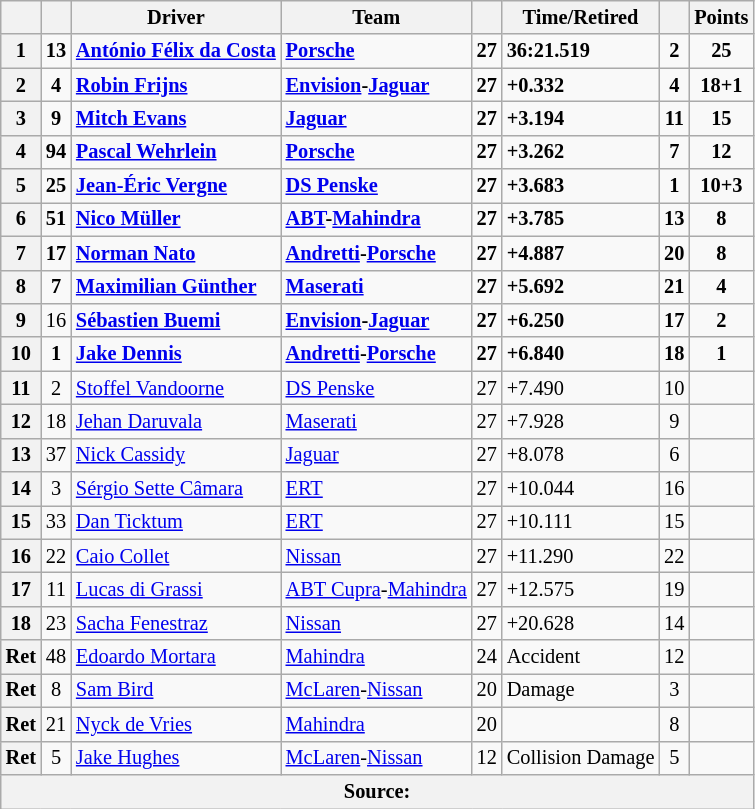<table class="wikitable sortable" style="font-size: 85%">
<tr>
<th scope="col"></th>
<th scope="col"></th>
<th scope="col">Driver</th>
<th scope="col">Team</th>
<th scope="col"></th>
<th scope="col" class="unsortable">Time/Retired</th>
<th scope="col"></th>
<th scope="col">Points</th>
</tr>
<tr>
<th scope="row">1</th>
<td align="center"><strong>13</strong></td>
<td data-sort-value=""><strong> <a href='#'>António Félix da Costa</a></strong></td>
<td><strong><a href='#'>Porsche</a></strong></td>
<td><strong>27</strong></td>
<td><strong>36:21.519</strong></td>
<td align="center"><strong>2</strong></td>
<td align="center"><strong>25</strong></td>
</tr>
<tr>
<th scope="row">2</th>
<td align="center"><strong>4</strong></td>
<td data-sort-value=""><strong> <a href='#'>Robin Frijns</a></strong></td>
<td><strong><a href='#'>Envision</a>-<a href='#'>Jaguar</a></strong></td>
<td><strong>27</strong></td>
<td><strong>+0.332</strong></td>
<td align="center"><strong>4</strong></td>
<td align="center"><strong>18+1</strong></td>
</tr>
<tr>
<th scope="row">3</th>
<td align="center"><strong>9</strong></td>
<td data-sort-value=""><strong> <a href='#'>Mitch Evans</a></strong></td>
<td><strong><a href='#'>Jaguar</a></strong></td>
<td><strong>27</strong></td>
<td><strong>+3.194</strong></td>
<td align="center"><strong>11</strong></td>
<td align="center"><strong>15</strong></td>
</tr>
<tr>
<th scope="row">4</th>
<td align="center"><strong>94</strong></td>
<td data-sort-value=""><strong> <a href='#'>Pascal Wehrlein</a></strong></td>
<td><strong><a href='#'>Porsche</a></strong></td>
<td><strong>27</strong></td>
<td><strong>+3.262</strong></td>
<td align="center"><strong>7</strong></td>
<td align="center"><strong>12</strong></td>
</tr>
<tr>
<th scope="row">5</th>
<td align="center"><strong>25</strong></td>
<td data-sort-value=""><strong> <a href='#'>Jean-Éric Vergne</a></strong></td>
<td><strong><a href='#'>DS Penske</a></strong></td>
<td><strong>27</strong></td>
<td><strong>+3.683</strong></td>
<td align="center"><strong>1</strong></td>
<td align="center"><strong>10+3</strong></td>
</tr>
<tr>
<th scope="row">6</th>
<td align="center"><strong>51</strong></td>
<td data-sort-value=""><strong> <a href='#'>Nico Müller</a></strong></td>
<td><strong><a href='#'>ABT</a>-<a href='#'>Mahindra</a></strong></td>
<td><strong>27</strong></td>
<td><strong>+3.785</strong></td>
<td align="center"><strong>13</strong></td>
<td align="center"><strong>8</strong></td>
</tr>
<tr>
<th scope="row">7</th>
<td align="center"><strong>17</strong></td>
<td data-sort-value=""><strong> <a href='#'>Norman Nato</a></strong></td>
<td><strong><a href='#'>Andretti</a>-<a href='#'>Porsche</a></strong></td>
<td><strong>27</strong></td>
<td><strong>+4.887</strong></td>
<td align="center"><strong>20</strong></td>
<td align="center"><strong>8</strong></td>
</tr>
<tr>
<th scope="row">8</th>
<td align="center"><strong>7</strong></td>
<td data-sort-value=""><strong> <a href='#'>Maximilian Günther</a></strong></td>
<td><strong><a href='#'>Maserati</a></strong></td>
<td><strong>27</strong></td>
<td><strong>+5.692</strong></td>
<td align="center"><strong>21</strong></td>
<td align="center"><strong>4</strong></td>
</tr>
<tr>
<th scope="row">9</th>
<td align="center">16</td>
<td data-sort-value=""><strong> <a href='#'>Sébastien Buemi</a></strong></td>
<td><strong><a href='#'>Envision</a>-<a href='#'>Jaguar</a></strong></td>
<td><strong>27</strong></td>
<td><strong>+6.250</strong></td>
<td align="center"><strong>17</strong></td>
<td align="center"><strong>2</strong></td>
</tr>
<tr>
<th scope="row">10</th>
<td align="center"><strong>1</strong></td>
<td data-sort-value=""><strong> <a href='#'>Jake Dennis</a></strong></td>
<td><strong><a href='#'>Andretti</a>-<a href='#'>Porsche</a></strong></td>
<td><strong>27</strong></td>
<td><strong>+6.840</strong></td>
<td align="center"><strong>18</strong></td>
<td align="center"><strong>1</strong></td>
</tr>
<tr>
<th scope="row">11</th>
<td align="center">2</td>
<td data-sort-value=""> <a href='#'>Stoffel Vandoorne</a></td>
<td><a href='#'>DS Penske</a></td>
<td>27</td>
<td>+7.490</td>
<td align="center">10</td>
<td align="center"></td>
</tr>
<tr>
<th scope="row">12</th>
<td align="center">18</td>
<td data-sort-value=""> <a href='#'>Jehan Daruvala</a></td>
<td><a href='#'>Maserati</a></td>
<td>27</td>
<td>+7.928</td>
<td align="center">9</td>
<td align="center"></td>
</tr>
<tr>
<th scope="row">13</th>
<td align="center">37</td>
<td data-sort-value=""> <a href='#'>Nick Cassidy</a></td>
<td><a href='#'>Jaguar</a></td>
<td>27</td>
<td>+8.078</td>
<td align="center">6</td>
<td align="center"></td>
</tr>
<tr>
<th scope="row">14</th>
<td align="center">3</td>
<td data-sort-value=""> <a href='#'>Sérgio Sette Câmara</a></td>
<td><a href='#'>ERT</a></td>
<td>27</td>
<td>+10.044</td>
<td align="center">16</td>
<td align="center"></td>
</tr>
<tr>
<th scope="row">15</th>
<td align="center">33</td>
<td data-sort-value=""> <a href='#'>Dan Ticktum</a></td>
<td><a href='#'>ERT</a></td>
<td>27</td>
<td>+10.111</td>
<td align="center">15</td>
<td align="center"></td>
</tr>
<tr>
<th scope="row">16</th>
<td align="center">22</td>
<td data-sort-value=""> <a href='#'>Caio Collet</a></td>
<td><a href='#'>Nissan</a></td>
<td>27</td>
<td>+11.290</td>
<td align="center">22</td>
<td align="center"></td>
</tr>
<tr>
<th scope="row">17</th>
<td align="center">11</td>
<td data-sort-value=""> <a href='#'>Lucas di Grassi</a></td>
<td><a href='#'>ABT Cupra</a>-<a href='#'>Mahindra</a></td>
<td>27</td>
<td>+12.575</td>
<td align="center">19</td>
<td align="center"></td>
</tr>
<tr>
<th scope="row">18</th>
<td align="center">23</td>
<td data-sort-value=""> <a href='#'>Sacha Fenestraz</a></td>
<td><a href='#'>Nissan</a></td>
<td>27</td>
<td>+20.628</td>
<td align="center">14</td>
<td align="center"></td>
</tr>
<tr>
<th scope="row">Ret</th>
<td align="center">48</td>
<td data-sort-value=""> <a href='#'>Edoardo Mortara</a></td>
<td><a href='#'>Mahindra</a></td>
<td>24</td>
<td>Accident</td>
<td align="center">12</td>
<td align="center"></td>
</tr>
<tr>
<th scope="row">Ret</th>
<td align="center">8</td>
<td data-sort-value=""> <a href='#'>Sam Bird</a></td>
<td><a href='#'>McLaren</a>-<a href='#'>Nissan</a></td>
<td>20</td>
<td>Damage</td>
<td align="center">3</td>
<td align="center"></td>
</tr>
<tr>
<th scope="row">Ret</th>
<td align="center">21</td>
<td data-sort-value=""> <a href='#'>Nyck de Vries</a></td>
<td><a href='#'>Mahindra</a></td>
<td>20</td>
<td></td>
<td align="center">8</td>
<td align="center"></td>
</tr>
<tr>
<th scope="row">Ret</th>
<td align="center">5</td>
<td data-sort-value=""> <a href='#'>Jake Hughes</a></td>
<td><a href='#'>McLaren</a>-<a href='#'>Nissan</a></td>
<td>12</td>
<td>Collision Damage</td>
<td align="center">5</td>
<td align="center"></td>
</tr>
<tr>
<th colspan="8">Source:</th>
</tr>
</table>
